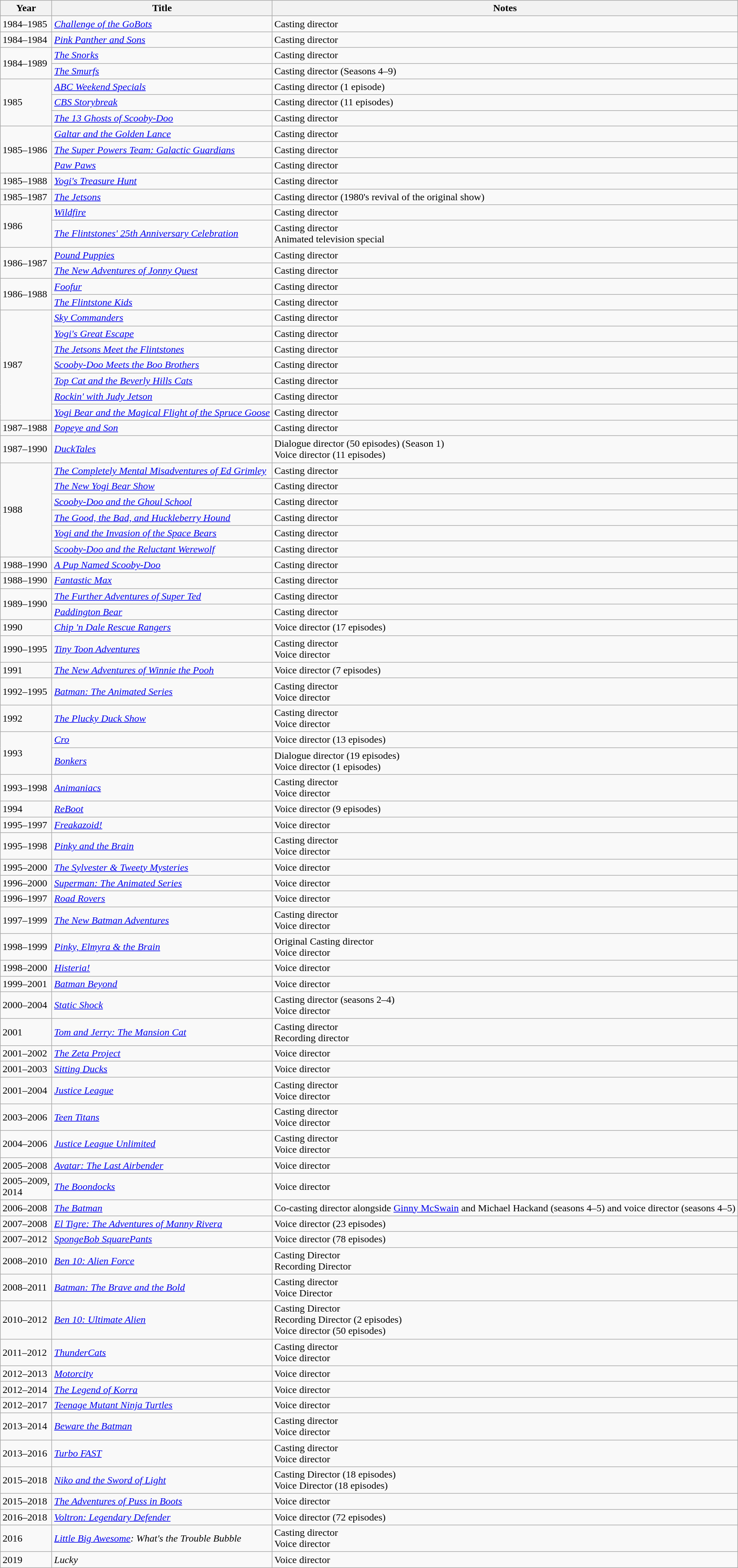<table class = "wikitable sortable">
<tr>
<th>Year</th>
<th>Title</th>
<th>Notes</th>
</tr>
<tr>
<td>1984–1985</td>
<td><em><a href='#'>Challenge of the GoBots</a></em></td>
<td>Casting director</td>
</tr>
<tr>
<td>1984–1984</td>
<td><em><a href='#'>Pink Panther and Sons</a></em></td>
<td>Casting director</td>
</tr>
<tr>
<td rowspan="2">1984–1989</td>
<td><em><a href='#'>The Snorks</a></em></td>
<td>Casting director</td>
</tr>
<tr>
<td><em><a href='#'>The Smurfs</a></em></td>
<td>Casting director (Seasons 4–9)</td>
</tr>
<tr>
<td rowspan="3">1985</td>
<td><em><a href='#'>ABC Weekend Specials</a></em></td>
<td>Casting director (1 episode)</td>
</tr>
<tr>
<td><em><a href='#'>CBS Storybreak</a></em></td>
<td>Casting director (11 episodes)</td>
</tr>
<tr>
<td><em><a href='#'>The 13 Ghosts of Scooby-Doo</a></em></td>
<td>Casting director</td>
</tr>
<tr>
<td rowspan="3">1985–1986</td>
<td><em><a href='#'>Galtar and the Golden Lance</a></em></td>
<td>Casting director</td>
</tr>
<tr>
<td><em><a href='#'>The Super Powers Team: Galactic Guardians</a></em></td>
<td>Casting director</td>
</tr>
<tr>
<td><em><a href='#'>Paw Paws</a></em></td>
<td>Casting director</td>
</tr>
<tr>
<td>1985–1988</td>
<td><em><a href='#'>Yogi's Treasure Hunt</a></em></td>
<td>Casting director</td>
</tr>
<tr>
<td>1985–1987</td>
<td><em><a href='#'>The Jetsons</a></em></td>
<td>Casting director (1980's revival of the original show)</td>
</tr>
<tr>
<td rowspan="2">1986</td>
<td><em><a href='#'>Wildfire</a></em></td>
<td>Casting director</td>
</tr>
<tr>
<td><em><a href='#'>The Flintstones' 25th Anniversary Celebration</a></em></td>
<td>Casting director<br>Animated television special</td>
</tr>
<tr>
<td rowspan="2">1986–1987</td>
<td><em><a href='#'>Pound Puppies</a></em></td>
<td>Casting director</td>
</tr>
<tr>
<td><em><a href='#'>The New Adventures of Jonny Quest</a></em></td>
<td>Casting director</td>
</tr>
<tr>
<td rowspan="2">1986–1988</td>
<td><em><a href='#'>Foofur</a></em></td>
<td>Casting director</td>
</tr>
<tr>
<td><em><a href='#'>The Flintstone Kids</a></em></td>
<td>Casting director</td>
</tr>
<tr>
<td rowspan="7">1987</td>
<td><em><a href='#'>Sky Commanders</a></em></td>
<td>Casting director</td>
</tr>
<tr>
<td><em><a href='#'>Yogi's Great Escape</a></em></td>
<td>Casting director</td>
</tr>
<tr>
<td><em><a href='#'>The Jetsons Meet the Flintstones</a></em></td>
<td>Casting director</td>
</tr>
<tr>
<td><em><a href='#'>Scooby-Doo Meets the Boo Brothers</a></em></td>
<td>Casting director</td>
</tr>
<tr>
<td><em><a href='#'>Top Cat and the Beverly Hills Cats</a></em></td>
<td>Casting director</td>
</tr>
<tr>
<td><em><a href='#'>Rockin' with Judy Jetson</a></em></td>
<td>Casting director</td>
</tr>
<tr>
<td><em><a href='#'>Yogi Bear and the Magical Flight of the Spruce Goose</a></em></td>
<td>Casting director</td>
</tr>
<tr>
<td>1987–1988</td>
<td><em><a href='#'>Popeye and Son</a></em></td>
<td>Casting director</td>
</tr>
<tr>
<td>1987–1990</td>
<td><em><a href='#'>DuckTales</a></em></td>
<td>Dialogue director (50 episodes) (Season 1)<br>Voice director (11 episodes)</td>
</tr>
<tr>
<td rowspan="6">1988</td>
<td><em><a href='#'>The Completely Mental Misadventures of Ed Grimley</a></em></td>
<td>Casting director</td>
</tr>
<tr>
<td><em><a href='#'>The New Yogi Bear Show</a></em></td>
<td>Casting director</td>
</tr>
<tr>
<td><em><a href='#'>Scooby-Doo and the Ghoul School</a></em></td>
<td>Casting director</td>
</tr>
<tr>
<td><em><a href='#'>The Good, the Bad, and Huckleberry Hound</a></em></td>
<td>Casting director</td>
</tr>
<tr>
<td><em><a href='#'>Yogi and the Invasion of the Space Bears</a></em></td>
<td>Casting director</td>
</tr>
<tr>
<td><em><a href='#'>Scooby-Doo and the Reluctant Werewolf</a></em></td>
<td>Casting director</td>
</tr>
<tr>
<td>1988–1990</td>
<td><em><a href='#'>A Pup Named Scooby-Doo</a></em></td>
<td>Casting director</td>
</tr>
<tr>
<td>1988–1990</td>
<td><em><a href='#'>Fantastic Max</a></em></td>
<td>Casting director</td>
</tr>
<tr>
<td rowspan="2">1989–1990</td>
<td><em><a href='#'>The Further Adventures of Super Ted</a></em></td>
<td>Casting director</td>
</tr>
<tr>
<td><em><a href='#'>Paddington Bear</a></em></td>
<td>Casting director</td>
</tr>
<tr>
<td>1990</td>
<td><em><a href='#'>Chip 'n Dale Rescue Rangers</a></em></td>
<td>Voice director (17 episodes)</td>
</tr>
<tr>
<td>1990–1995</td>
<td><em><a href='#'>Tiny Toon Adventures</a></em></td>
<td>Casting director<br>Voice director</td>
</tr>
<tr>
<td>1991</td>
<td><em><a href='#'>The New Adventures of Winnie the Pooh</a></em></td>
<td>Voice director (7 episodes)</td>
</tr>
<tr>
<td>1992–1995</td>
<td><em><a href='#'>Batman: The Animated Series</a></em></td>
<td>Casting director<br>Voice director</td>
</tr>
<tr>
<td>1992</td>
<td><em><a href='#'>The Plucky Duck Show</a></em></td>
<td>Casting director<br>Voice director</td>
</tr>
<tr>
<td rowspan="2">1993</td>
<td><em><a href='#'>Cro</a></em></td>
<td>Voice director (13 episodes)</td>
</tr>
<tr>
<td><em><a href='#'>Bonkers</a></em></td>
<td>Dialogue director (19 episodes)<br>Voice director (1 episodes)</td>
</tr>
<tr>
<td>1993–1998</td>
<td><em><a href='#'>Animaniacs</a></em></td>
<td>Casting director<br>Voice director</td>
</tr>
<tr>
<td>1994</td>
<td><em><a href='#'>ReBoot</a></em></td>
<td>Voice director (9 episodes)</td>
</tr>
<tr>
<td>1995–1997</td>
<td><em><a href='#'>Freakazoid!</a></em></td>
<td>Voice director</td>
</tr>
<tr>
<td>1995–1998</td>
<td><em><a href='#'>Pinky and the Brain</a></em></td>
<td>Casting director<br>Voice director</td>
</tr>
<tr>
<td>1995–2000</td>
<td><em><a href='#'>The Sylvester & Tweety Mysteries</a></em></td>
<td>Voice director</td>
</tr>
<tr>
<td>1996–2000</td>
<td><em><a href='#'>Superman: The Animated Series</a></em></td>
<td>Voice director</td>
</tr>
<tr>
<td>1996–1997</td>
<td><em><a href='#'>Road Rovers</a></em></td>
<td>Voice director</td>
</tr>
<tr>
<td>1997–1999</td>
<td><em><a href='#'>The New Batman Adventures</a></em></td>
<td>Casting director<br>Voice director</td>
</tr>
<tr>
<td>1998–1999</td>
<td><em><a href='#'>Pinky, Elmyra & the Brain</a></em></td>
<td>Original Casting director<br>Voice director</td>
</tr>
<tr>
<td>1998–2000</td>
<td><em><a href='#'>Histeria!</a></em></td>
<td>Voice director</td>
</tr>
<tr>
<td>1999–2001</td>
<td><em><a href='#'>Batman Beyond</a></em></td>
<td>Voice director</td>
</tr>
<tr>
<td>2000–2004</td>
<td><em><a href='#'>Static Shock</a></em></td>
<td>Casting director (seasons 2–4)<br>Voice director</td>
</tr>
<tr>
<td>2001</td>
<td><em><a href='#'>Tom and Jerry: The Mansion Cat</a></em></td>
<td>Casting director<br>Recording director</td>
</tr>
<tr>
<td>2001–2002</td>
<td><em><a href='#'>The Zeta Project</a></em></td>
<td>Voice director</td>
</tr>
<tr>
<td>2001–2003</td>
<td><em><a href='#'>Sitting Ducks</a></em></td>
<td>Voice director</td>
</tr>
<tr>
<td>2001–2004</td>
<td><em><a href='#'>Justice League</a></em></td>
<td>Casting director<br>Voice director</td>
</tr>
<tr>
<td>2003–2006</td>
<td><em><a href='#'>Teen Titans</a></em></td>
<td>Casting director<br>Voice director</td>
</tr>
<tr>
<td>2004–2006</td>
<td><em><a href='#'>Justice League Unlimited</a></em></td>
<td>Casting director<br>Voice director</td>
</tr>
<tr>
<td>2005–2008</td>
<td><em><a href='#'>Avatar: The Last Airbender</a></em></td>
<td>Voice director</td>
</tr>
<tr>
<td>2005–2009,<br>2014</td>
<td><em><a href='#'>The Boondocks</a></em></td>
<td>Voice director</td>
</tr>
<tr>
<td>2006–2008</td>
<td><em><a href='#'>The Batman</a></em></td>
<td>Co-casting director alongside <a href='#'>Ginny McSwain</a> and Michael Hackand (seasons 4–5) and voice director (seasons 4–5)</td>
</tr>
<tr>
<td>2007–2008</td>
<td><em><a href='#'>El Tigre: The Adventures of Manny Rivera</a></em></td>
<td>Voice director (23 episodes)</td>
</tr>
<tr>
<td>2007–2012</td>
<td><em><a href='#'>SpongeBob SquarePants</a></em></td>
<td>Voice director (78 episodes)</td>
</tr>
<tr>
<td>2008–2010</td>
<td><em><a href='#'>Ben 10: Alien Force</a></em></td>
<td>Casting Director<br>Recording Director</td>
</tr>
<tr>
<td>2008–2011</td>
<td><em><a href='#'>Batman: The Brave and the Bold</a></em></td>
<td>Casting director<br>Voice Director</td>
</tr>
<tr>
<td>2010–2012</td>
<td><em><a href='#'>Ben 10: Ultimate Alien</a></em></td>
<td>Casting Director<br>Recording Director (2 episodes)<br>Voice director (50 episodes)</td>
</tr>
<tr>
<td>2011–2012</td>
<td><em><a href='#'>ThunderCats</a></em></td>
<td>Casting director<br>Voice director</td>
</tr>
<tr>
<td>2012–2013</td>
<td><em><a href='#'>Motorcity</a></em></td>
<td>Voice director</td>
</tr>
<tr>
<td>2012–2014</td>
<td><em><a href='#'>The Legend of Korra</a></em></td>
<td>Voice director</td>
</tr>
<tr>
<td>2012–2017</td>
<td><em><a href='#'>Teenage Mutant Ninja Turtles</a></em></td>
<td>Voice director</td>
</tr>
<tr>
<td>2013–2014</td>
<td><em><a href='#'>Beware the Batman</a></em></td>
<td>Casting director<br>Voice director</td>
</tr>
<tr>
<td>2013–2016</td>
<td><em><a href='#'>Turbo FAST</a></em></td>
<td>Casting director<br>Voice director</td>
</tr>
<tr>
<td>2015–2018</td>
<td><em><a href='#'>Niko and the Sword of Light</a></em></td>
<td>Casting Director (18 episodes)<br>Voice Director (18 episodes)</td>
</tr>
<tr>
<td>2015–2018</td>
<td><em><a href='#'>The Adventures of Puss in Boots</a></em></td>
<td>Voice director</td>
</tr>
<tr>
<td>2016–2018</td>
<td><em><a href='#'>Voltron: Legendary Defender</a></em></td>
<td>Voice director (72 episodes)</td>
</tr>
<tr>
<td>2016</td>
<td><em><a href='#'>Little Big Awesome</a>: What's the Trouble Bubble</em></td>
<td>Casting director<br>Voice director</td>
</tr>
<tr>
<td>2019</td>
<td><em>Lucky</em></td>
<td>Voice director</td>
</tr>
</table>
